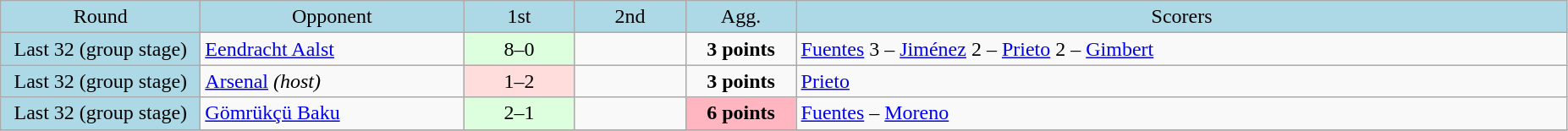<table class="wikitable" style="text-align:center">
<tr bgcolor=lightblue>
<td width=150px>Round</td>
<td width=200px>Opponent</td>
<td width=80px>1st</td>
<td width=80px>2nd</td>
<td width=80px>Agg.</td>
<td width=600px>Scorers</td>
</tr>
<tr>
<td bgcolor=lightblue>Last 32 (group stage)</td>
<td align=left> <a href='#'>Eendracht Aalst</a></td>
<td bgcolor="#ddffdd">8–0</td>
<td></td>
<td><strong>3 points</strong></td>
<td align=left><a href='#'>Fuentes</a> 3 – <a href='#'>Jiménez</a> 2 – <a href='#'>Prieto</a> 2 – <a href='#'>Gimbert</a></td>
</tr>
<tr>
<td bgcolor=lightblue>Last 32 (group stage)</td>
<td align=left> <a href='#'>Arsenal</a> <em>(host)</em></td>
<td bgcolor="#ffdddd">1–2</td>
<td></td>
<td><strong>3 points</strong></td>
<td align=left><a href='#'>Prieto</a></td>
</tr>
<tr>
<td bgcolor=lightblue>Last 32 (group stage)</td>
<td align=left> <a href='#'>Gömrükçü Baku</a></td>
<td bgcolor="#ddffdd">2–1</td>
<td></td>
<td bgcolor=lightpink><strong>6 points</strong></td>
<td align=left><a href='#'>Fuentes</a> – <a href='#'>Moreno</a></td>
</tr>
<tr>
</tr>
</table>
